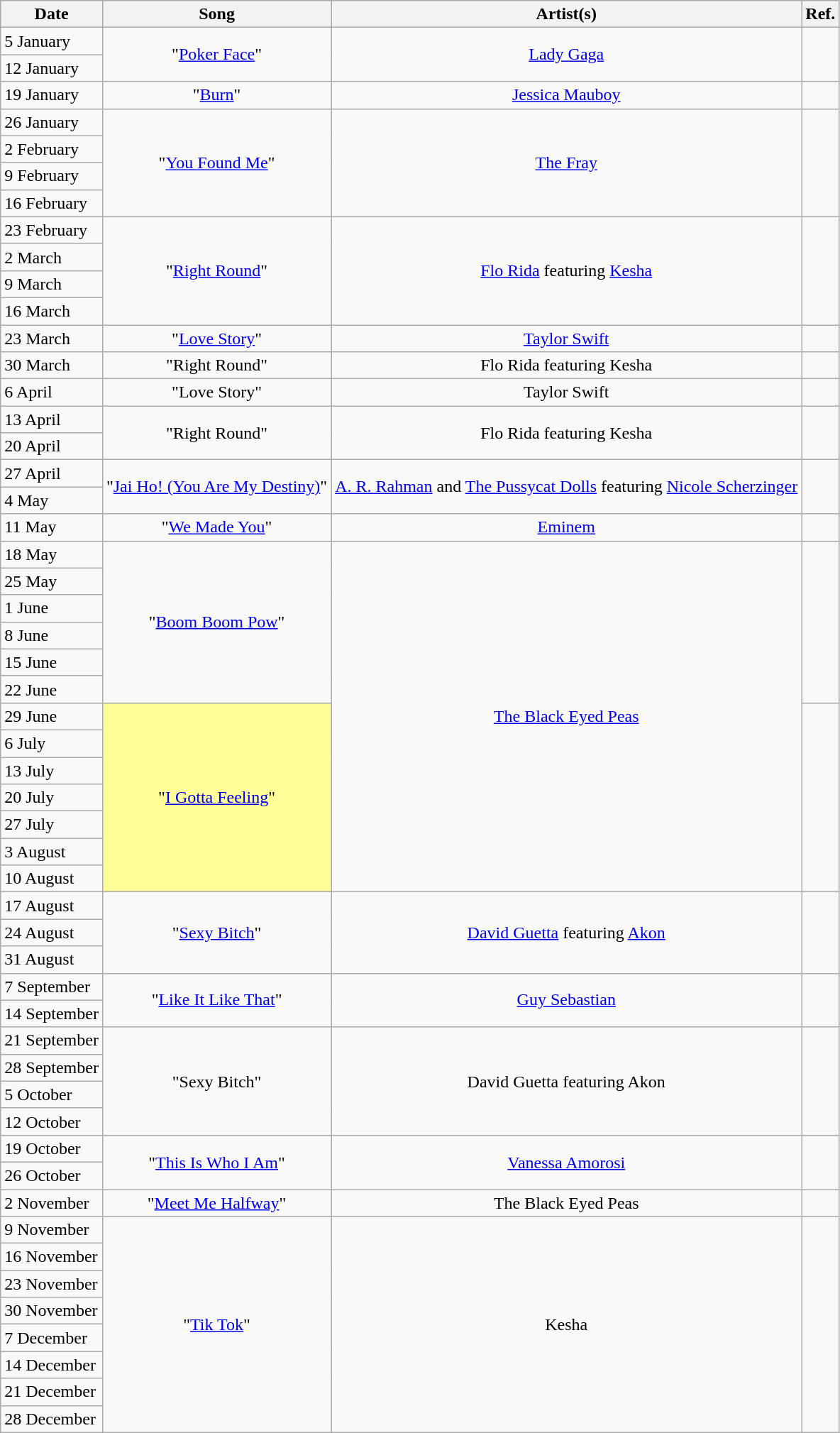<table class="wikitable">
<tr>
<th style="text-align: center;">Date</th>
<th style="text-align: center;">Song</th>
<th style="text-align: center;">Artist(s)</th>
<th style="text-align: center;">Ref.</th>
</tr>
<tr>
<td>5 January</td>
<td rowspan="2" style="text-align: center;">"<a href='#'>Poker Face</a>"</td>
<td rowspan="2" style="text-align: center;"><a href='#'>Lady Gaga</a></td>
<td rowspan="2" style="text-align: center;"></td>
</tr>
<tr>
<td>12 January</td>
</tr>
<tr>
<td>19 January</td>
<td style="text-align: center;">"<a href='#'>Burn</a>"</td>
<td style="text-align: center;"><a href='#'>Jessica Mauboy</a></td>
<td style="text-align: center;"></td>
</tr>
<tr>
<td>26 January</td>
<td rowspan="4" style="text-align: center;">"<a href='#'>You Found Me</a>"</td>
<td rowspan="4" style="text-align: center;"><a href='#'>The Fray</a></td>
<td rowspan="4" style="text-align: center;"></td>
</tr>
<tr>
<td>2 February</td>
</tr>
<tr>
<td>9 February</td>
</tr>
<tr>
<td>16 February</td>
</tr>
<tr>
<td>23 February</td>
<td rowspan="4" style="text-align: center;">"<a href='#'>Right Round</a>"</td>
<td rowspan="4" style="text-align: center;"><a href='#'>Flo Rida</a> featuring <a href='#'>Kesha</a></td>
<td rowspan="4" style="text-align: center;"></td>
</tr>
<tr>
<td>2 March</td>
</tr>
<tr>
<td>9 March</td>
</tr>
<tr>
<td>16 March</td>
</tr>
<tr>
<td>23 March</td>
<td style="text-align: center;">"<a href='#'>Love Story</a>"</td>
<td style="text-align: center;"><a href='#'>Taylor Swift</a></td>
<td style="text-align: center;"></td>
</tr>
<tr>
<td>30 March</td>
<td style="text-align: center;">"Right Round"</td>
<td style="text-align: center;">Flo Rida featuring Kesha</td>
<td style="text-align: center;"></td>
</tr>
<tr>
<td>6 April</td>
<td style="text-align: center;">"Love Story"</td>
<td style="text-align: center;">Taylor Swift</td>
<td style="text-align: center;"></td>
</tr>
<tr>
<td>13 April</td>
<td rowspan="2" style="text-align: center;">"Right Round"</td>
<td rowspan="2" style="text-align: center;">Flo Rida featuring Kesha</td>
<td rowspan="2" style="text-align: center;"></td>
</tr>
<tr>
<td>20 April</td>
</tr>
<tr>
<td>27 April</td>
<td rowspan="2" style="text-align: center;">"<a href='#'>Jai Ho! (You Are My Destiny)</a>"</td>
<td rowspan="2" style="text-align: center;"><a href='#'>A. R. Rahman</a> and <a href='#'>The Pussycat Dolls</a> featuring <a href='#'>Nicole Scherzinger</a></td>
<td rowspan="2" style="text-align: center;"></td>
</tr>
<tr>
<td>4 May</td>
</tr>
<tr>
<td>11 May</td>
<td style="text-align: center;">"<a href='#'>We Made You</a>"</td>
<td style="text-align: center;"><a href='#'>Eminem</a></td>
<td style="text-align: center;"></td>
</tr>
<tr>
<td>18 May</td>
<td rowspan="6" style="text-align: center;">"<a href='#'>Boom Boom Pow</a>"</td>
<td rowspan="13" style="text-align: center;"><a href='#'>The Black Eyed Peas</a></td>
<td rowspan="6" style="text-align: center;"></td>
</tr>
<tr>
<td>25 May</td>
</tr>
<tr>
<td>1 June</td>
</tr>
<tr>
<td>8 June</td>
</tr>
<tr>
<td>15 June</td>
</tr>
<tr>
<td>22 June</td>
</tr>
<tr>
<td>29 June</td>
<td bgcolor=#FFFF99 rowspan="7" style="text-align: center;">"<a href='#'>I Gotta Feeling</a>"</td>
<td rowspan="7" style="text-align: center;"></td>
</tr>
<tr>
<td>6 July</td>
</tr>
<tr>
<td>13 July</td>
</tr>
<tr>
<td>20 July</td>
</tr>
<tr>
<td>27 July</td>
</tr>
<tr>
<td>3 August</td>
</tr>
<tr>
<td>10 August</td>
</tr>
<tr>
<td>17 August</td>
<td rowspan="3" style="text-align: center;">"<a href='#'>Sexy Bitch</a>"</td>
<td rowspan="3" style="text-align: center;"><a href='#'>David Guetta</a> featuring <a href='#'>Akon</a></td>
<td rowspan="3" style="text-align: center;"></td>
</tr>
<tr>
<td>24 August</td>
</tr>
<tr>
<td>31 August</td>
</tr>
<tr>
<td>7 September</td>
<td rowspan="2" style="text-align: center;">"<a href='#'>Like It Like That</a>"</td>
<td rowspan="2" style="text-align: center;"><a href='#'>Guy Sebastian</a></td>
<td rowspan="2" style="text-align: center;"></td>
</tr>
<tr>
<td>14 September</td>
</tr>
<tr>
<td>21 September</td>
<td rowspan="4" style="text-align: center;">"Sexy Bitch"</td>
<td rowspan="4" style="text-align: center;">David Guetta featuring Akon</td>
<td rowspan="4" style="text-align: center;"></td>
</tr>
<tr>
<td>28 September</td>
</tr>
<tr>
<td>5 October</td>
</tr>
<tr>
<td>12 October</td>
</tr>
<tr>
<td>19 October</td>
<td rowspan="2" style="text-align: center;">"<a href='#'>This Is Who I Am</a>"</td>
<td rowspan="2" style="text-align: center;"><a href='#'>Vanessa Amorosi</a></td>
<td rowspan="2" style="text-align: center;"></td>
</tr>
<tr>
<td>26 October</td>
</tr>
<tr>
<td>2 November</td>
<td style="text-align: center;">"<a href='#'>Meet Me Halfway</a>"</td>
<td style="text-align: center;">The Black Eyed Peas</td>
<td style="text-align: center;"></td>
</tr>
<tr>
<td>9 November</td>
<td rowspan="8" style="text-align: center;">"<a href='#'>Tik Tok</a>"</td>
<td rowspan="8" style="text-align: center;">Kesha</td>
<td rowspan="8" style="text-align: center;"></td>
</tr>
<tr>
<td>16 November</td>
</tr>
<tr>
<td>23 November</td>
</tr>
<tr>
<td>30 November</td>
</tr>
<tr>
<td>7 December</td>
</tr>
<tr>
<td>14 December</td>
</tr>
<tr>
<td>21 December</td>
</tr>
<tr>
<td>28 December</td>
</tr>
</table>
